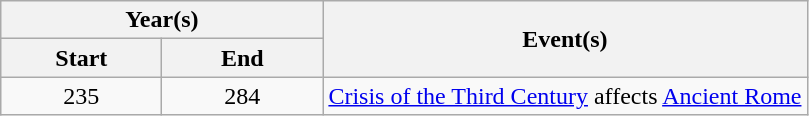<table class="wikitable">
<tr>
<th colspan="2">Year(s)</th>
<th rowspan="2">Event(s)</th>
</tr>
<tr>
<th style="width:100px;">Start</th>
<th style="width:100px;">End</th>
</tr>
<tr>
<td style="text-align:center;">235</td>
<td style="text-align:center;">284</td>
<td><a href='#'>Crisis of the Third Century</a> affects <a href='#'>Ancient Rome</a></td>
</tr>
</table>
